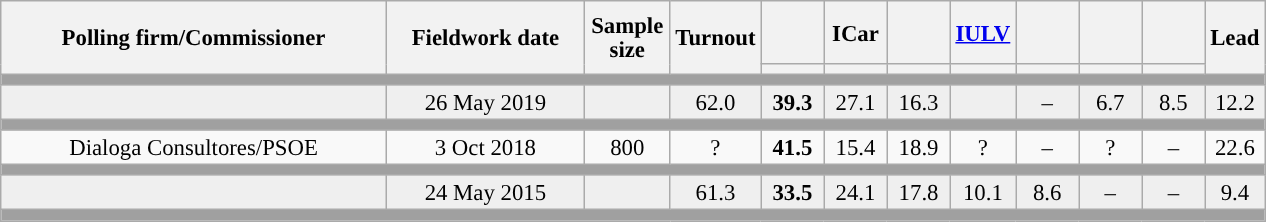<table class="wikitable collapsible collapsed" style="text-align:center; font-size:95%; line-height:16px;">
<tr style="height:42px;">
<th style="width:250px;" rowspan="2">Polling firm/Commissioner</th>
<th style="width:125px;" rowspan="2">Fieldwork date</th>
<th style="width:50px;" rowspan="2">Sample size</th>
<th style="width:45px;" rowspan="2">Turnout</th>
<th style="width:35px;"></th>
<th style="width:35px;">ICar</th>
<th style="width:35px;"></th>
<th style="width:35px;"><a href='#'>IULV</a></th>
<th style="width:35px;"></th>
<th style="width:35px;"></th>
<th style="width:35px;"></th>
<th style="width:30px;" rowspan="2">Lead</th>
</tr>
<tr>
<th style="color:inherit;background:"></th>
<th style="color:inherit;background:"></th>
<th style="color:inherit;background:"></th>
<th style="color:inherit;background:"></th>
<th style="color:inherit;background:"></th>
<th style="color:inherit;background:"></th>
<th style="color:inherit;background:"></th>
</tr>
<tr>
<td colspan="12" style="background:#A0A0A0"></td>
</tr>
<tr style="background:#EFEFEF;">
<td><strong></strong></td>
<td>26 May 2019</td>
<td></td>
<td>62.0</td>
<td><strong>39.3</strong><br></td>
<td>27.1<br></td>
<td>16.3<br></td>
<td></td>
<td>–</td>
<td>6.7<br></td>
<td>8.5<br></td>
<td style="background:">12.2</td>
</tr>
<tr>
<td colspan="12" style="background:#A0A0A0"></td>
</tr>
<tr>
<td>Dialoga Consultores/PSOE</td>
<td>3 Oct 2018</td>
<td>800</td>
<td>?</td>
<td><strong>41.5</strong><br></td>
<td>15.4<br></td>
<td>18.9<br></td>
<td>?<br></td>
<td>–</td>
<td>?<br></td>
<td>–</td>
<td style="background:">22.6</td>
</tr>
<tr>
<td colspan="12" style="background:#A0A0A0"></td>
</tr>
<tr style="background:#EFEFEF;">
<td><strong></strong></td>
<td>24 May 2015</td>
<td></td>
<td>61.3</td>
<td><strong>33.5</strong><br></td>
<td>24.1<br></td>
<td>17.8<br></td>
<td>10.1<br></td>
<td>8.6<br></td>
<td>–</td>
<td>–</td>
<td style="background:">9.4</td>
</tr>
<tr>
<td colspan="12" style="background:#A0A0A0"></td>
</tr>
</table>
